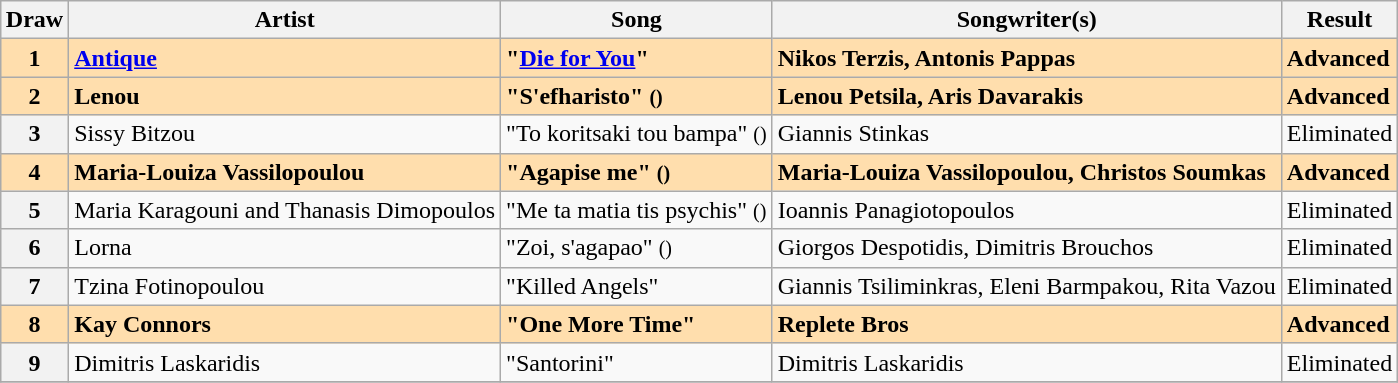<table class="sortable wikitable" style="margin: 1em auto 1em auto">
<tr>
<th scope="col">Draw</th>
<th scope="col">Artist</th>
<th scope="col">Song</th>
<th scope="col">Songwriter(s)</th>
<th scope="col">Result</th>
</tr>
<tr style="font-weight:bold; background:navajowhite;">
<th scope="row" style="font-weight:bold; background:navajowhite;">1</th>
<td align="left"><a href='#'>Antique</a></td>
<td align="left">"<a href='#'>Die for You</a>"</td>
<td align="left">Nikos Terzis, Antonis Pappas</td>
<td>Advanced</td>
</tr>
<tr style="font-weight:bold; background:navajowhite;">
<th scope="row" style="font-weight:bold; background:navajowhite;">2</th>
<td align="left">Lenou</td>
<td align="left">"S'efharisto" <small>()</small></td>
<td align="left">Lenou Petsila, Aris Davarakis</td>
<td>Advanced</td>
</tr>
<tr>
<th scope="row">3</th>
<td align="left">Sissy Bitzou</td>
<td align="left">"To koritsaki tou bampa" <small>()</small></td>
<td align="left">Giannis Stinkas</td>
<td>Eliminated</td>
</tr>
<tr style="font-weight:bold; background:navajowhite;">
<th scope="row" style="font-weight:bold; background:navajowhite;">4</th>
<td align="left">Maria-Louiza Vassilopoulou</td>
<td align="left">"Agapise me" <small>()</small></td>
<td align="left">Maria-Louiza Vassilopoulou, Christos Soumkas</td>
<td>Advanced</td>
</tr>
<tr>
<th scope="row">5</th>
<td align="left">Maria Karagouni and Thanasis Dimopoulos</td>
<td align="left">"Me ta matia tis psychis" <small>()</small></td>
<td align="left">Ioannis Panagiotopoulos</td>
<td>Eliminated</td>
</tr>
<tr>
<th scope="row">6</th>
<td align="left">Lorna</td>
<td align="left">"Zoi, s'agapao" <small>()</small></td>
<td align="left">Giorgos Despotidis, Dimitris Brouchos</td>
<td>Eliminated</td>
</tr>
<tr>
<th scope="row">7</th>
<td align="left">Tzina Fotinopoulou</td>
<td align="left">"Killed Angels"</td>
<td align="left">Giannis Tsiliminkras, Eleni Barmpakou, Rita Vazou</td>
<td>Eliminated</td>
</tr>
<tr style="font-weight:bold; background:navajowhite;">
<th scope="row" style="font-weight:bold; background:navajowhite;">8</th>
<td align="left">Kay Connors</td>
<td align="left">"One More Time"</td>
<td align="left">Replete Bros</td>
<td>Advanced</td>
</tr>
<tr>
<th scope="row">9</th>
<td align="left">Dimitris Laskaridis</td>
<td align="left">"Santorini"</td>
<td align="left">Dimitris Laskaridis</td>
<td>Eliminated</td>
</tr>
<tr>
</tr>
</table>
